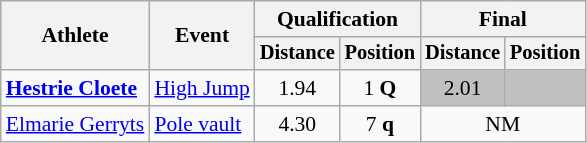<table class=wikitable style="font-size:90%">
<tr>
<th rowspan="2">Athlete</th>
<th rowspan="2">Event</th>
<th colspan="2">Qualification</th>
<th colspan="2">Final</th>
</tr>
<tr style="font-size:95%">
<th>Distance</th>
<th>Position</th>
<th>Distance</th>
<th>Position</th>
</tr>
<tr align=center>
<td align=left><strong><a href='#'>Hestrie Cloete</a></strong></td>
<td align=left><a href='#'>High Jump</a></td>
<td>1.94</td>
<td>1 <strong>Q</strong></td>
<td align="center" bgcolor='silver'>2.01</td>
<td align="center" bgcolor='silver'></td>
</tr>
<tr align=center>
<td align=left><a href='#'>Elmarie Gerryts</a></td>
<td align=left><a href='#'>Pole vault</a></td>
<td>4.30</td>
<td>7 <strong>q</strong></td>
<td colspan=2>NM</td>
</tr>
</table>
